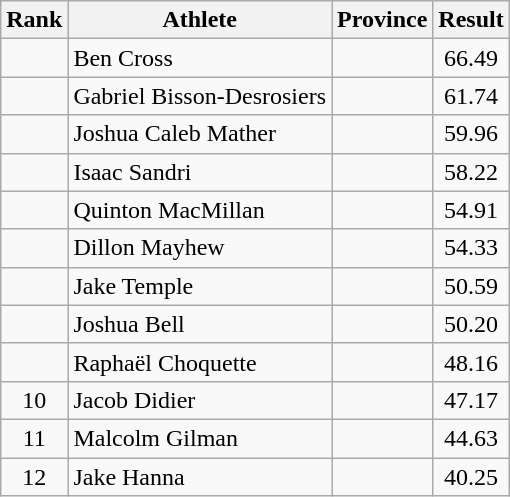<table class="wikitable sortable" style="text-align:center">
<tr>
<th>Rank</th>
<th>Athlete</th>
<th>Province</th>
<th>Result</th>
</tr>
<tr>
<td></td>
<td align=left>Ben Cross</td>
<td align="left"></td>
<td>66.49</td>
</tr>
<tr>
<td></td>
<td align=left>Gabriel Bisson-Desrosiers</td>
<td align="left"></td>
<td>61.74</td>
</tr>
<tr>
<td></td>
<td align=left>Joshua Caleb Mather</td>
<td align="left"></td>
<td>59.96</td>
</tr>
<tr>
<td></td>
<td align=left>Isaac Sandri</td>
<td align="left"></td>
<td>58.22</td>
</tr>
<tr>
<td></td>
<td align=left>Quinton MacMillan</td>
<td align="left"></td>
<td>54.91</td>
</tr>
<tr>
<td></td>
<td align=left>Dillon Mayhew</td>
<td align="left"></td>
<td>54.33</td>
</tr>
<tr>
<td></td>
<td align=left>Jake Temple</td>
<td align="left"></td>
<td>50.59</td>
</tr>
<tr>
<td></td>
<td align=left>Joshua Bell</td>
<td align="left"></td>
<td>50.20</td>
</tr>
<tr>
<td></td>
<td align=left>Raphaël Choquette</td>
<td align="left"></td>
<td>48.16</td>
</tr>
<tr>
<td>10</td>
<td align=left>Jacob Didier</td>
<td align="left"></td>
<td>47.17</td>
</tr>
<tr>
<td>11</td>
<td align=left>Malcolm Gilman</td>
<td align="left"></td>
<td>44.63</td>
</tr>
<tr>
<td>12</td>
<td align=left>Jake Hanna</td>
<td align="left"></td>
<td>40.25</td>
</tr>
</table>
